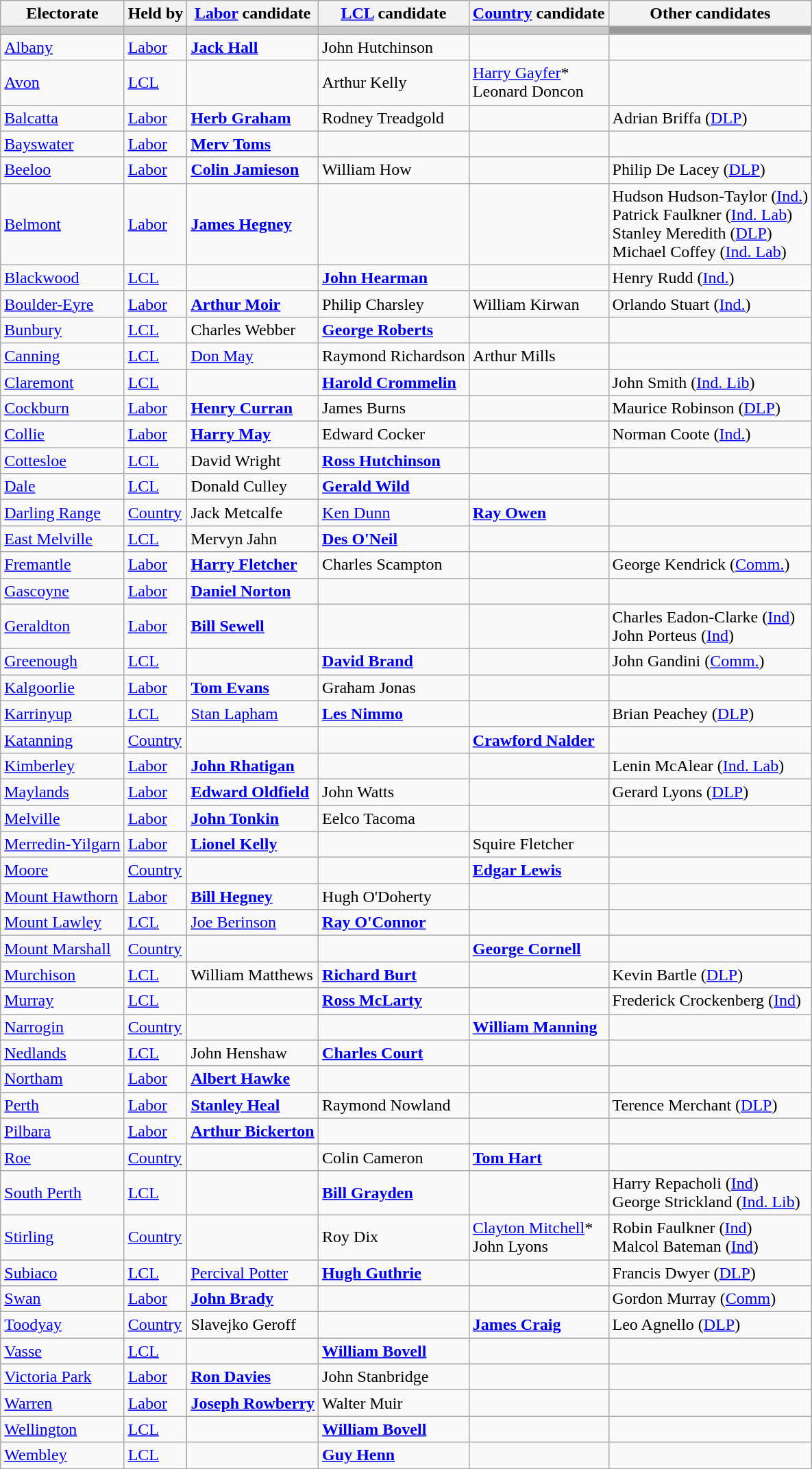<table class="wikitable">
<tr>
<th>Electorate</th>
<th>Held by</th>
<th><a href='#'>Labor</a> candidate</th>
<th><a href='#'>LCL</a> candidate</th>
<th><a href='#'>Country</a> candidate</th>
<th>Other candidates</th>
</tr>
<tr bgcolor="#cccccc">
<td></td>
<td></td>
<td></td>
<td></td>
<td></td>
<td bgcolor="#999999"></td>
</tr>
<tr>
<td><a href='#'>Albany</a></td>
<td><a href='#'>Labor</a></td>
<td><strong><a href='#'>Jack Hall</a></strong></td>
<td>John Hutchinson</td>
<td></td>
<td></td>
</tr>
<tr>
<td><a href='#'>Avon</a></td>
<td><a href='#'>LCL</a></td>
<td></td>
<td>Arthur Kelly</td>
<td><a href='#'>Harry Gayfer</a>* <br> Leonard Doncon</td>
<td></td>
</tr>
<tr>
<td><a href='#'>Balcatta</a></td>
<td><a href='#'>Labor</a></td>
<td><strong><a href='#'>Herb Graham</a></strong></td>
<td>Rodney Treadgold</td>
<td></td>
<td>Adrian Briffa (<a href='#'>DLP</a>)</td>
</tr>
<tr>
<td><a href='#'>Bayswater</a></td>
<td><a href='#'>Labor</a></td>
<td><strong><a href='#'>Merv Toms</a></strong></td>
<td></td>
<td></td>
<td></td>
</tr>
<tr>
<td><a href='#'>Beeloo</a></td>
<td><a href='#'>Labor</a></td>
<td><strong><a href='#'>Colin Jamieson</a></strong></td>
<td>William How</td>
<td></td>
<td>Philip De Lacey (<a href='#'>DLP</a>)</td>
</tr>
<tr>
<td><a href='#'>Belmont</a></td>
<td><a href='#'>Labor</a></td>
<td><strong><a href='#'>James Hegney</a></strong></td>
<td></td>
<td></td>
<td>Hudson Hudson-Taylor (<a href='#'>Ind.</a>) <br> Patrick Faulkner (<a href='#'>Ind. Lab</a>) <br> Stanley Meredith (<a href='#'>DLP</a>) <br> Michael Coffey (<a href='#'>Ind. Lab</a>)</td>
</tr>
<tr>
<td><a href='#'>Blackwood</a></td>
<td><a href='#'>LCL</a></td>
<td></td>
<td><strong><a href='#'>John Hearman</a></strong></td>
<td></td>
<td>Henry Rudd (<a href='#'>Ind.</a>)</td>
</tr>
<tr>
<td><a href='#'>Boulder-Eyre</a></td>
<td><a href='#'>Labor</a></td>
<td><strong><a href='#'>Arthur Moir</a></strong></td>
<td>Philip Charsley</td>
<td>William Kirwan</td>
<td>Orlando Stuart (<a href='#'>Ind.</a>)</td>
</tr>
<tr>
<td><a href='#'>Bunbury</a></td>
<td><a href='#'>LCL</a></td>
<td>Charles Webber</td>
<td><strong><a href='#'>George Roberts</a></strong></td>
<td></td>
<td></td>
</tr>
<tr>
<td><a href='#'>Canning</a></td>
<td><a href='#'>LCL</a></td>
<td><a href='#'>Don May</a></td>
<td>Raymond Richardson</td>
<td>Arthur Mills</td>
<td></td>
</tr>
<tr>
<td><a href='#'>Claremont</a></td>
<td><a href='#'>LCL</a></td>
<td></td>
<td><strong><a href='#'>Harold Crommelin</a></strong></td>
<td></td>
<td>John Smith (<a href='#'>Ind. Lib</a>)</td>
</tr>
<tr>
<td><a href='#'>Cockburn</a></td>
<td><a href='#'>Labor</a></td>
<td><strong><a href='#'>Henry Curran</a></strong></td>
<td>James Burns</td>
<td></td>
<td>Maurice Robinson (<a href='#'>DLP</a>)</td>
</tr>
<tr>
<td><a href='#'>Collie</a></td>
<td><a href='#'>Labor</a></td>
<td><strong><a href='#'>Harry May</a></strong></td>
<td>Edward Cocker</td>
<td></td>
<td>Norman Coote (<a href='#'>Ind.</a>)</td>
</tr>
<tr>
<td><a href='#'>Cottesloe</a></td>
<td><a href='#'>LCL</a></td>
<td>David Wright</td>
<td><strong><a href='#'>Ross Hutchinson</a></strong></td>
<td></td>
<td></td>
</tr>
<tr>
<td><a href='#'>Dale</a></td>
<td><a href='#'>LCL</a></td>
<td>Donald Culley</td>
<td><strong><a href='#'>Gerald Wild</a></strong></td>
<td></td>
<td></td>
</tr>
<tr>
<td><a href='#'>Darling Range</a></td>
<td><a href='#'>Country</a></td>
<td>Jack Metcalfe</td>
<td><a href='#'>Ken Dunn</a></td>
<td><strong><a href='#'>Ray Owen</a></strong></td>
<td></td>
</tr>
<tr>
<td><a href='#'>East Melville</a></td>
<td><a href='#'>LCL</a></td>
<td>Mervyn Jahn</td>
<td><strong><a href='#'>Des O'Neil</a></strong></td>
<td></td>
<td></td>
</tr>
<tr>
<td><a href='#'>Fremantle</a></td>
<td><a href='#'>Labor</a></td>
<td><strong><a href='#'>Harry Fletcher</a></strong></td>
<td>Charles Scampton</td>
<td></td>
<td>George Kendrick (<a href='#'>Comm.</a>)</td>
</tr>
<tr>
<td><a href='#'>Gascoyne</a></td>
<td><a href='#'>Labor</a></td>
<td><strong><a href='#'>Daniel Norton</a></strong></td>
<td></td>
<td></td>
<td></td>
</tr>
<tr>
<td><a href='#'>Geraldton</a></td>
<td><a href='#'>Labor</a></td>
<td><strong><a href='#'>Bill Sewell</a></strong></td>
<td></td>
<td></td>
<td>Charles Eadon-Clarke (<a href='#'>Ind</a>) <br> John Porteus (<a href='#'>Ind</a>)</td>
</tr>
<tr>
<td><a href='#'>Greenough</a></td>
<td><a href='#'>LCL</a></td>
<td></td>
<td><strong><a href='#'>David Brand</a></strong></td>
<td></td>
<td>John Gandini (<a href='#'>Comm.</a>)</td>
</tr>
<tr>
<td><a href='#'>Kalgoorlie</a></td>
<td><a href='#'>Labor</a></td>
<td><strong><a href='#'>Tom Evans</a></strong></td>
<td>Graham Jonas</td>
<td></td>
<td></td>
</tr>
<tr>
<td><a href='#'>Karrinyup</a></td>
<td><a href='#'>LCL</a></td>
<td><a href='#'>Stan Lapham</a></td>
<td><strong><a href='#'>Les Nimmo</a></strong></td>
<td></td>
<td>Brian Peachey (<a href='#'>DLP</a>)</td>
</tr>
<tr>
<td><a href='#'>Katanning</a></td>
<td><a href='#'>Country</a></td>
<td></td>
<td></td>
<td><strong><a href='#'>Crawford Nalder</a></strong></td>
<td></td>
</tr>
<tr>
<td><a href='#'>Kimberley</a></td>
<td><a href='#'>Labor</a></td>
<td><strong><a href='#'>John Rhatigan</a></strong></td>
<td></td>
<td></td>
<td>Lenin McAlear (<a href='#'>Ind. Lab</a>)</td>
</tr>
<tr>
<td><a href='#'>Maylands</a></td>
<td><a href='#'>Labor</a></td>
<td><strong><a href='#'>Edward Oldfield</a></strong></td>
<td>John Watts</td>
<td></td>
<td>Gerard Lyons (<a href='#'>DLP</a>)</td>
</tr>
<tr>
<td><a href='#'>Melville</a></td>
<td><a href='#'>Labor</a></td>
<td><strong><a href='#'>John Tonkin</a></strong></td>
<td>Eelco Tacoma</td>
<td></td>
<td></td>
</tr>
<tr>
<td><a href='#'>Merredin-Yilgarn</a></td>
<td><a href='#'>Labor</a></td>
<td><strong><a href='#'>Lionel Kelly</a></strong></td>
<td></td>
<td>Squire Fletcher</td>
<td></td>
</tr>
<tr>
<td><a href='#'>Moore</a></td>
<td><a href='#'>Country</a></td>
<td></td>
<td></td>
<td><strong><a href='#'>Edgar Lewis</a></strong></td>
<td></td>
</tr>
<tr>
<td><a href='#'>Mount Hawthorn</a></td>
<td><a href='#'>Labor</a></td>
<td><strong><a href='#'>Bill Hegney</a></strong></td>
<td>Hugh O'Doherty</td>
<td></td>
<td></td>
</tr>
<tr>
<td><a href='#'>Mount Lawley</a></td>
<td><a href='#'>LCL</a></td>
<td><a href='#'>Joe Berinson</a></td>
<td><strong><a href='#'>Ray O'Connor</a></strong></td>
<td></td>
<td></td>
</tr>
<tr>
<td><a href='#'>Mount Marshall</a></td>
<td><a href='#'>Country</a></td>
<td></td>
<td></td>
<td><strong><a href='#'>George Cornell</a></strong></td>
<td></td>
</tr>
<tr>
<td><a href='#'>Murchison</a></td>
<td><a href='#'>LCL</a></td>
<td>William Matthews</td>
<td><strong><a href='#'>Richard Burt</a></strong></td>
<td></td>
<td>Kevin Bartle (<a href='#'>DLP</a>)</td>
</tr>
<tr>
<td><a href='#'>Murray</a></td>
<td><a href='#'>LCL</a></td>
<td></td>
<td><strong><a href='#'>Ross McLarty</a></strong></td>
<td></td>
<td>Frederick Crockenberg (<a href='#'>Ind</a>)</td>
</tr>
<tr>
<td><a href='#'>Narrogin</a></td>
<td><a href='#'>Country</a></td>
<td></td>
<td></td>
<td><strong><a href='#'>William Manning</a></strong></td>
<td></td>
</tr>
<tr>
<td><a href='#'>Nedlands</a></td>
<td><a href='#'>LCL</a></td>
<td>John Henshaw</td>
<td><strong><a href='#'>Charles Court</a></strong></td>
<td></td>
<td></td>
</tr>
<tr>
<td><a href='#'>Northam</a></td>
<td><a href='#'>Labor</a></td>
<td><strong><a href='#'>Albert Hawke</a></strong></td>
<td></td>
<td></td>
<td></td>
</tr>
<tr>
<td><a href='#'>Perth</a></td>
<td><a href='#'>Labor</a></td>
<td><strong><a href='#'>Stanley Heal</a></strong></td>
<td>Raymond Nowland</td>
<td></td>
<td>Terence Merchant (<a href='#'>DLP</a>)</td>
</tr>
<tr>
<td><a href='#'>Pilbara</a></td>
<td><a href='#'>Labor</a></td>
<td><strong><a href='#'>Arthur Bickerton</a></strong></td>
<td></td>
<td></td>
<td></td>
</tr>
<tr>
<td><a href='#'>Roe</a></td>
<td><a href='#'>Country</a></td>
<td></td>
<td>Colin Cameron</td>
<td><strong><a href='#'>Tom Hart</a></strong></td>
<td></td>
</tr>
<tr>
<td><a href='#'>South Perth</a></td>
<td><a href='#'>LCL</a></td>
<td></td>
<td><strong><a href='#'>Bill Grayden</a></strong></td>
<td></td>
<td>Harry Repacholi (<a href='#'>Ind</a>) <br> George Strickland (<a href='#'>Ind. Lib</a>)</td>
</tr>
<tr>
<td><a href='#'>Stirling</a></td>
<td><a href='#'>Country</a></td>
<td></td>
<td>Roy Dix</td>
<td><a href='#'>Clayton Mitchell</a>* <br> John Lyons</td>
<td>Robin Faulkner (<a href='#'>Ind</a>) <br> Malcol Bateman (<a href='#'>Ind</a>)</td>
</tr>
<tr>
<td><a href='#'>Subiaco</a></td>
<td><a href='#'>LCL</a></td>
<td><a href='#'>Percival Potter</a></td>
<td><strong><a href='#'>Hugh Guthrie</a></strong></td>
<td></td>
<td>Francis Dwyer (<a href='#'>DLP</a>)</td>
</tr>
<tr>
<td><a href='#'>Swan</a></td>
<td><a href='#'>Labor</a></td>
<td><strong><a href='#'>John Brady</a></strong></td>
<td></td>
<td></td>
<td>Gordon Murray (<a href='#'>Comm</a>)</td>
</tr>
<tr>
<td><a href='#'>Toodyay</a></td>
<td><a href='#'>Country</a></td>
<td>Slavejko Geroff</td>
<td></td>
<td><strong><a href='#'>James Craig</a></strong></td>
<td>Leo Agnello (<a href='#'>DLP</a>)</td>
</tr>
<tr>
<td><a href='#'>Vasse</a></td>
<td><a href='#'>LCL</a></td>
<td></td>
<td><strong><a href='#'>William Bovell</a></strong></td>
<td></td>
<td></td>
</tr>
<tr>
<td><a href='#'>Victoria Park</a></td>
<td><a href='#'>Labor</a></td>
<td><strong><a href='#'>Ron Davies</a></strong></td>
<td>John Stanbridge</td>
<td></td>
<td></td>
</tr>
<tr>
<td><a href='#'>Warren</a></td>
<td><a href='#'>Labor</a></td>
<td><strong><a href='#'>Joseph Rowberry</a></strong></td>
<td>Walter Muir</td>
<td></td>
<td></td>
</tr>
<tr>
<td><a href='#'>Wellington</a></td>
<td><a href='#'>LCL</a></td>
<td></td>
<td><strong><a href='#'>William Bovell</a></strong></td>
<td></td>
<td></td>
</tr>
<tr>
<td><a href='#'>Wembley</a></td>
<td><a href='#'>LCL</a></td>
<td></td>
<td><strong><a href='#'>Guy Henn</a></strong></td>
<td></td>
<td></td>
</tr>
<tr>
</tr>
</table>
